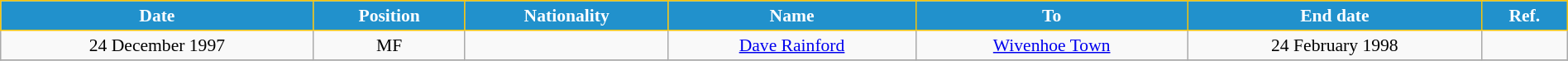<table class="wikitable" style="text-align:center; font-size:90%; width:100%;">
<tr>
<th style="background:#2191CC; color:white; border:1px solid #F7C408; text-align:center;">Date</th>
<th style="background:#2191CC; color:white; border:1px solid #F7C408; text-align:center;">Position</th>
<th style="background:#2191CC; color:white; border:1px solid #F7C408; text-align:center;">Nationality</th>
<th style="background:#2191CC; color:white; border:1px solid #F7C408; text-align:center;">Name</th>
<th style="background:#2191CC; color:white; border:1px solid #F7C408; text-align:center;">To</th>
<th style="background:#2191CC; color:white; border:1px solid #F7C408; text-align:center;">End date</th>
<th style="background:#2191CC; color:white; border:1px solid #F7C408; text-align:center;">Ref.</th>
</tr>
<tr>
<td>24 December 1997</td>
<td>MF</td>
<td></td>
<td><a href='#'>Dave Rainford</a></td>
<td> <a href='#'>Wivenhoe Town</a></td>
<td>24 February 1998</td>
<td></td>
</tr>
<tr>
</tr>
</table>
